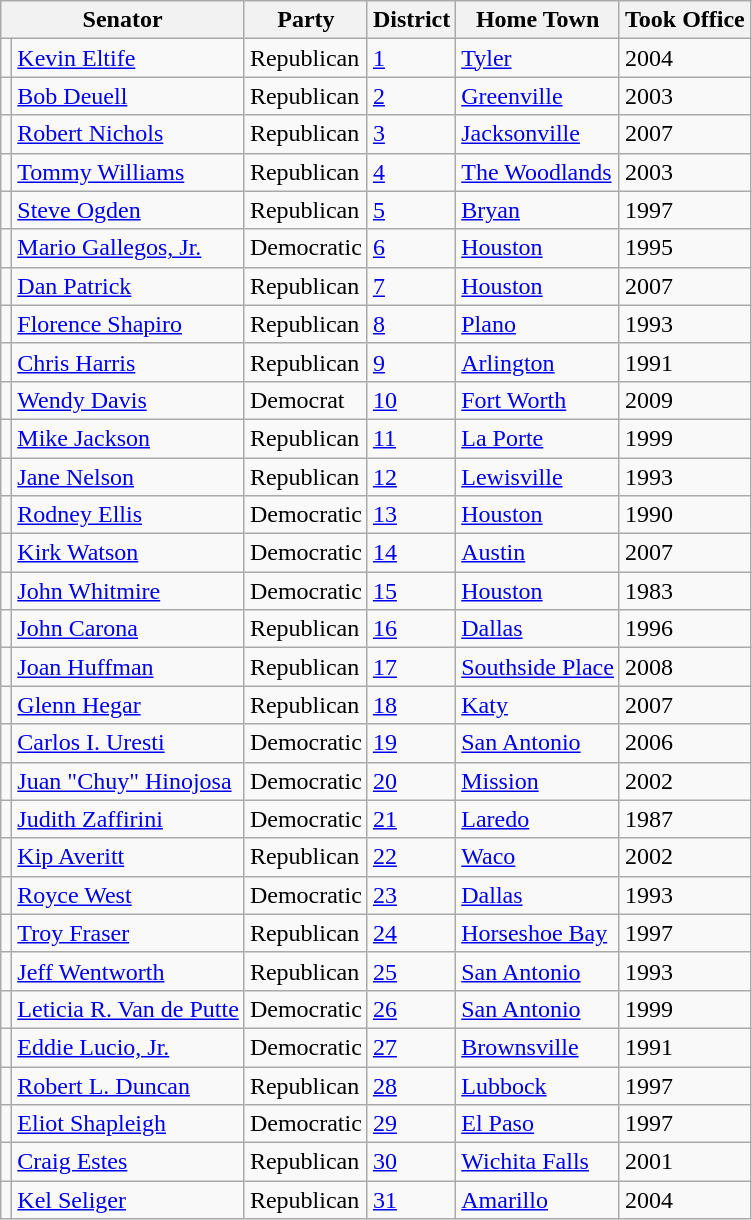<table class=wikitable>
<tr>
<th colspan=2>Senator</th>
<th>Party</th>
<th>District</th>
<th>Home Town</th>
<th>Took Office</th>
</tr>
<tr>
<td></td>
<td><a href='#'>Kevin Eltife</a></td>
<td>Republican</td>
<td><a href='#'>1</a></td>
<td><a href='#'>Tyler</a></td>
<td>2004</td>
</tr>
<tr>
<td></td>
<td><a href='#'>Bob Deuell</a></td>
<td>Republican</td>
<td><a href='#'>2</a></td>
<td><a href='#'>Greenville</a></td>
<td>2003</td>
</tr>
<tr>
<td></td>
<td><a href='#'>Robert Nichols</a></td>
<td>Republican</td>
<td><a href='#'>3</a></td>
<td><a href='#'>Jacksonville</a></td>
<td>2007</td>
</tr>
<tr>
<td></td>
<td><a href='#'>Tommy Williams</a></td>
<td>Republican</td>
<td><a href='#'>4</a></td>
<td><a href='#'>The Woodlands</a></td>
<td>2003</td>
</tr>
<tr>
<td></td>
<td><a href='#'>Steve Ogden</a></td>
<td>Republican</td>
<td><a href='#'>5</a></td>
<td><a href='#'>Bryan</a></td>
<td>1997</td>
</tr>
<tr>
<td></td>
<td><a href='#'>Mario Gallegos, Jr.</a></td>
<td>Democratic</td>
<td><a href='#'>6</a></td>
<td><a href='#'>Houston</a></td>
<td>1995</td>
</tr>
<tr>
<td></td>
<td><a href='#'>Dan Patrick</a></td>
<td>Republican</td>
<td><a href='#'>7</a></td>
<td><a href='#'>Houston</a></td>
<td>2007</td>
</tr>
<tr>
<td></td>
<td><a href='#'>Florence Shapiro</a></td>
<td>Republican</td>
<td><a href='#'>8</a></td>
<td><a href='#'>Plano</a></td>
<td>1993</td>
</tr>
<tr>
<td></td>
<td><a href='#'>Chris Harris</a></td>
<td>Republican</td>
<td><a href='#'>9</a></td>
<td><a href='#'>Arlington</a></td>
<td>1991</td>
</tr>
<tr>
<td></td>
<td><a href='#'>Wendy Davis</a></td>
<td>Democrat</td>
<td><a href='#'>10</a></td>
<td><a href='#'>Fort Worth</a></td>
<td>2009</td>
</tr>
<tr>
<td></td>
<td><a href='#'>Mike Jackson</a></td>
<td>Republican</td>
<td><a href='#'>11</a></td>
<td><a href='#'>La Porte</a></td>
<td>1999</td>
</tr>
<tr>
<td></td>
<td><a href='#'>Jane Nelson</a></td>
<td>Republican</td>
<td><a href='#'>12</a></td>
<td><a href='#'>Lewisville</a></td>
<td>1993</td>
</tr>
<tr>
<td></td>
<td><a href='#'>Rodney Ellis</a></td>
<td>Democratic</td>
<td><a href='#'>13</a></td>
<td><a href='#'>Houston</a></td>
<td>1990</td>
</tr>
<tr>
<td></td>
<td><a href='#'>Kirk Watson</a></td>
<td>Democratic</td>
<td><a href='#'>14</a></td>
<td><a href='#'>Austin</a></td>
<td>2007</td>
</tr>
<tr>
<td></td>
<td><a href='#'>John Whitmire</a></td>
<td>Democratic</td>
<td><a href='#'>15</a></td>
<td><a href='#'>Houston</a></td>
<td>1983</td>
</tr>
<tr>
<td></td>
<td><a href='#'>John Carona</a></td>
<td>Republican</td>
<td><a href='#'>16</a></td>
<td><a href='#'>Dallas</a></td>
<td>1996</td>
</tr>
<tr>
<td></td>
<td><a href='#'>Joan Huffman</a></td>
<td>Republican</td>
<td><a href='#'>17</a></td>
<td><a href='#'>Southside Place</a></td>
<td>2008</td>
</tr>
<tr>
<td></td>
<td><a href='#'>Glenn Hegar</a></td>
<td>Republican</td>
<td><a href='#'>18</a></td>
<td><a href='#'>Katy</a></td>
<td>2007</td>
</tr>
<tr>
<td></td>
<td><a href='#'>Carlos I. Uresti</a></td>
<td>Democratic</td>
<td><a href='#'>19</a></td>
<td><a href='#'>San Antonio</a></td>
<td>2006</td>
</tr>
<tr>
<td></td>
<td><a href='#'>Juan "Chuy" Hinojosa</a></td>
<td>Democratic</td>
<td><a href='#'>20</a></td>
<td><a href='#'>Mission</a></td>
<td>2002</td>
</tr>
<tr>
<td></td>
<td><a href='#'>Judith Zaffirini</a></td>
<td>Democratic</td>
<td><a href='#'>21</a></td>
<td><a href='#'>Laredo</a></td>
<td>1987</td>
</tr>
<tr>
<td></td>
<td><a href='#'>Kip Averitt</a></td>
<td>Republican</td>
<td><a href='#'>22</a></td>
<td><a href='#'>Waco</a></td>
<td>2002</td>
</tr>
<tr>
<td></td>
<td><a href='#'>Royce West</a></td>
<td>Democratic</td>
<td><a href='#'>23</a></td>
<td><a href='#'>Dallas</a></td>
<td>1993</td>
</tr>
<tr>
<td></td>
<td><a href='#'>Troy Fraser</a></td>
<td>Republican</td>
<td><a href='#'>24</a></td>
<td><a href='#'>Horseshoe Bay</a></td>
<td>1997</td>
</tr>
<tr>
<td></td>
<td><a href='#'>Jeff Wentworth</a></td>
<td>Republican</td>
<td><a href='#'>25</a></td>
<td><a href='#'>San Antonio</a></td>
<td>1993</td>
</tr>
<tr>
<td></td>
<td><a href='#'>Leticia R. Van de Putte</a></td>
<td>Democratic</td>
<td><a href='#'>26</a></td>
<td><a href='#'>San Antonio</a></td>
<td>1999</td>
</tr>
<tr>
<td></td>
<td><a href='#'>Eddie Lucio, Jr.</a></td>
<td>Democratic</td>
<td><a href='#'>27</a></td>
<td><a href='#'>Brownsville</a></td>
<td>1991</td>
</tr>
<tr>
<td></td>
<td><a href='#'>Robert L. Duncan</a></td>
<td>Republican</td>
<td><a href='#'>28</a></td>
<td><a href='#'>Lubbock</a></td>
<td>1997</td>
</tr>
<tr>
<td></td>
<td><a href='#'>Eliot Shapleigh</a></td>
<td>Democratic</td>
<td><a href='#'>29</a></td>
<td><a href='#'>El Paso</a></td>
<td>1997</td>
</tr>
<tr>
<td></td>
<td><a href='#'>Craig Estes</a></td>
<td>Republican</td>
<td><a href='#'>30</a></td>
<td><a href='#'>Wichita Falls</a></td>
<td>2001</td>
</tr>
<tr>
<td></td>
<td><a href='#'>Kel Seliger</a></td>
<td>Republican</td>
<td><a href='#'>31</a></td>
<td><a href='#'>Amarillo</a></td>
<td>2004</td>
</tr>
</table>
